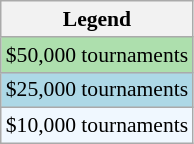<table class="wikitable" style="font-size:90%;">
<tr>
<th>Legend</th>
</tr>
<tr style="background:#addfad;">
<td>$50,000 tournaments</td>
</tr>
<tr style="background:lightblue;">
<td>$25,000 tournaments</td>
</tr>
<tr style="background:#f0f8ff;">
<td>$10,000 tournaments</td>
</tr>
</table>
